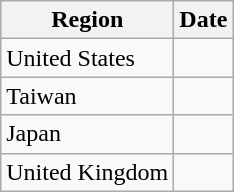<table class="wikitable">
<tr>
<th>Region</th>
<th>Date</th>
</tr>
<tr>
<td>United States</td>
<td></td>
</tr>
<tr>
<td>Taiwan</td>
<td></td>
</tr>
<tr>
<td>Japan</td>
<td></td>
</tr>
<tr>
<td>United Kingdom</td>
<td></td>
</tr>
</table>
